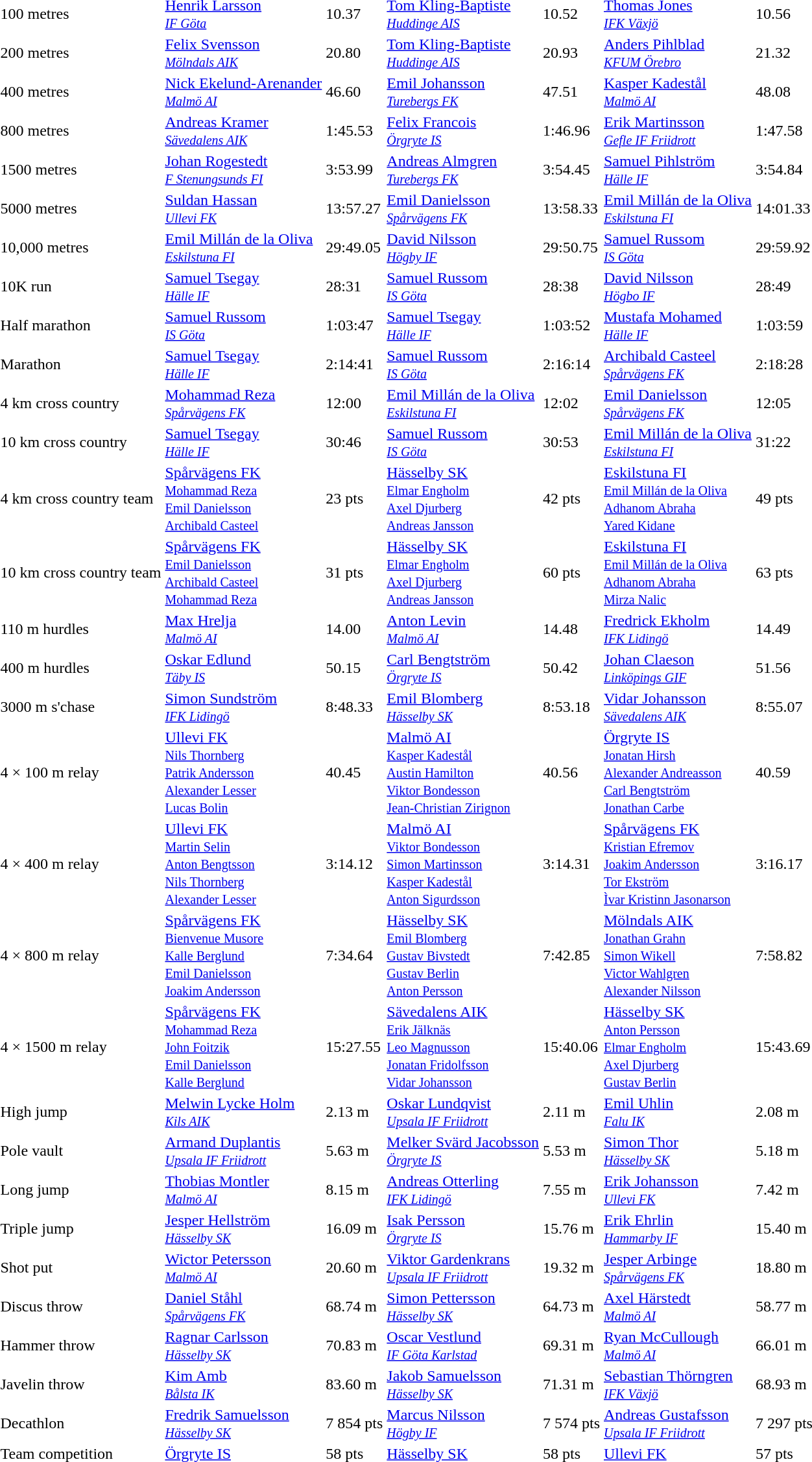<table>
<tr>
<td>100 metres</td>
<td><a href='#'>Henrik Larsson</a><br><small><em><a href='#'>IF Göta</a></em></small></td>
<td>10.37</td>
<td><a href='#'>Tom Kling-Baptiste</a><br><small><em><a href='#'>Huddinge AIS</a></em></small></td>
<td>10.52</td>
<td><a href='#'>Thomas Jones</a><br><small><em><a href='#'>IFK Växjö</a></em></small></td>
<td>10.56</td>
</tr>
<tr>
<td>200 metres</td>
<td><a href='#'>Felix Svensson</a><br><small><em><a href='#'>Mölndals AIK</a></em></small></td>
<td>20.80</td>
<td><a href='#'>Tom Kling-Baptiste</a><br><small><em><a href='#'>Huddinge AIS</a></em></small></td>
<td>20.93</td>
<td><a href='#'>Anders Pihlblad</a><br><small><em><a href='#'>KFUM Örebro</a></em></small></td>
<td>21.32</td>
</tr>
<tr>
<td>400 metres</td>
<td><a href='#'>Nick Ekelund-Arenander</a><br><small><em><a href='#'>Malmö AI</a></em></small></td>
<td>46.60</td>
<td><a href='#'>Emil Johansson</a><br><small><em><a href='#'>Turebergs FK</a></em></small></td>
<td>47.51</td>
<td><a href='#'>Kasper Kadestål</a><br><small><em><a href='#'>Malmö AI</a></em></small></td>
<td>48.08</td>
</tr>
<tr>
<td>800 metres</td>
<td><a href='#'>Andreas Kramer</a><br><small><em><a href='#'>Sävedalens AIK</a></em></small></td>
<td>1:45.53</td>
<td><a href='#'>Felix Francois</a><br><small><em><a href='#'>Örgryte IS</a></em></small></td>
<td>1:46.96</td>
<td><a href='#'>Erik Martinsson</a><br><small><em><a href='#'>Gefle IF Friidrott</a></em></small></td>
<td>1:47.58</td>
</tr>
<tr>
<td>1500 metres</td>
<td><a href='#'>Johan Rogestedt</a><br><small><em><a href='#'>F Stenungsunds FI</a></em></small></td>
<td>3:53.99</td>
<td><a href='#'>Andreas Almgren</a><br><small><em><a href='#'>Turebergs FK</a></em></small></td>
<td>3:54.45</td>
<td><a href='#'>Samuel Pihlström</a><br><small><em><a href='#'>Hälle IF</a></em></small></td>
<td>3:54.84</td>
</tr>
<tr>
<td>5000 metres</td>
<td><a href='#'>Suldan Hassan</a><br><small><em><a href='#'>Ullevi FK</a></em></small></td>
<td>13:57.27</td>
<td><a href='#'>Emil Danielsson</a><br><small><em><a href='#'>Spårvägens FK</a></em></small></td>
<td>13:58.33</td>
<td><a href='#'>Emil Millán de la Oliva</a><br><small><em><a href='#'>Eskilstuna FI</a></em></small></td>
<td>14:01.33</td>
</tr>
<tr>
<td>10,000 metres</td>
<td><a href='#'>Emil Millán de la Oliva</a><br><small><em><a href='#'>Eskilstuna FI</a></em></small></td>
<td>29:49.05</td>
<td><a href='#'>David Nilsson</a><br><small><em><a href='#'>Högby IF</a></em></small></td>
<td>29:50.75</td>
<td><a href='#'>Samuel Russom</a><br><small><em><a href='#'>IS Göta</a></em></small></td>
<td>29:59.92</td>
</tr>
<tr>
<td>10K run</td>
<td><a href='#'>Samuel Tsegay</a><br><small><em><a href='#'>Hälle IF</a></em></small></td>
<td>28:31</td>
<td><a href='#'>Samuel Russom</a><br><small><em><a href='#'>IS Göta</a></em></small></td>
<td>28:38</td>
<td><a href='#'>David Nilsson</a><br><small><em><a href='#'>Högbo IF</a></em></small></td>
<td>28:49</td>
</tr>
<tr>
<td>Half marathon</td>
<td><a href='#'>Samuel Russom</a><br><small><em><a href='#'>IS Göta</a></em></small></td>
<td>1:03:47</td>
<td><a href='#'>Samuel Tsegay</a><br><small><em><a href='#'>Hälle IF</a></em></small></td>
<td>1:03:52</td>
<td><a href='#'>Mustafa Mohamed</a><br><small><em><a href='#'>Hälle IF</a></em></small></td>
<td>1:03:59</td>
</tr>
<tr>
<td>Marathon</td>
<td><a href='#'>Samuel Tsegay</a><br><small><em><a href='#'>Hälle IF</a></em></small></td>
<td>2:14:41</td>
<td><a href='#'>Samuel Russom</a><br><small><em><a href='#'>IS Göta</a></em></small></td>
<td>2:16:14</td>
<td><a href='#'>Archibald Casteel</a><br><small><em><a href='#'>Spårvägens FK</a></em></small></td>
<td>2:18:28</td>
</tr>
<tr>
<td>4 km cross country</td>
<td><a href='#'>Mohammad Reza</a><br><small><em><a href='#'>Spårvägens FK</a></em></small></td>
<td>12:00</td>
<td><a href='#'>Emil Millán de la Oliva</a><br><small><em><a href='#'>Eskilstuna FI</a></em></small></td>
<td>12:02</td>
<td><a href='#'>Emil Danielsson</a><br><small><em><a href='#'>Spårvägens FK</a></em></small></td>
<td>12:05</td>
</tr>
<tr>
<td>10 km cross country</td>
<td><a href='#'>Samuel Tsegay</a><br><small><em><a href='#'>Hälle IF</a></em></small></td>
<td>30:46</td>
<td><a href='#'>Samuel Russom</a><br><small><em><a href='#'>IS Göta</a></em></small></td>
<td>30:53</td>
<td><a href='#'>Emil Millán de la Oliva</a><br><small><em><a href='#'>Eskilstuna FI</a></em></small></td>
<td>31:22</td>
</tr>
<tr>
<td>4 km cross country team</td>
<td><a href='#'>Spårvägens FK</a><br><small><a href='#'>Mohammad Reza</a><br><a href='#'>Emil Danielsson</a><br><a href='#'>Archibald Casteel</a></small></td>
<td>23 pts</td>
<td><a href='#'>Hässelby SK</a><br><small><a href='#'>Elmar Engholm</a><br><a href='#'>Axel Djurberg</a><br><a href='#'>Andreas Jansson</a></small></td>
<td>42 pts</td>
<td><a href='#'>Eskilstuna FI</a><br><small><a href='#'>Emil Millán de la Oliva</a><br><a href='#'>Adhanom Abraha</a><br><a href='#'>Yared Kidane</a></small></td>
<td>49 pts</td>
</tr>
<tr>
<td>10 km cross country team</td>
<td><a href='#'>Spårvägens FK</a><br><small><a href='#'>Emil Danielsson</a><br><a href='#'>Archibald Casteel</a><br><a href='#'>Mohammad Reza</a></small></td>
<td>31 pts</td>
<td><a href='#'>Hässelby SK</a><br><small><a href='#'>Elmar Engholm</a><br><a href='#'>Axel Djurberg</a><br><a href='#'>Andreas Jansson</a></small></td>
<td>60 pts</td>
<td><a href='#'>Eskilstuna FI</a><br><small><a href='#'>Emil Millán de la Oliva</a><br><a href='#'>Adhanom Abraha</a><br><a href='#'>Mirza Nalic</a></small></td>
<td>63 pts</td>
</tr>
<tr>
<td>110 m hurdles</td>
<td><a href='#'>Max Hrelja</a><br><small><em><a href='#'>Malmö AI</a></em></small></td>
<td>14.00</td>
<td><a href='#'>Anton Levin</a><br><small><em><a href='#'>Malmö AI</a></em></small></td>
<td>14.48</td>
<td><a href='#'>Fredrick Ekholm</a><br><small><em><a href='#'>IFK Lidingö</a></em></small></td>
<td>14.49</td>
</tr>
<tr>
<td>400 m hurdles</td>
<td><a href='#'>Oskar Edlund</a><br><small><em><a href='#'>Täby IS</a></em></small></td>
<td>50.15</td>
<td><a href='#'>Carl Bengtström</a><br><small><em><a href='#'>Örgryte IS</a></em></small></td>
<td>50.42</td>
<td><a href='#'>Johan Claeson</a><br><small><em><a href='#'>Linköpings GIF</a></em></small></td>
<td>51.56</td>
</tr>
<tr>
<td>3000 m s'chase</td>
<td><a href='#'>Simon Sundström</a><br><small><em><a href='#'>IFK Lidingö</a></em></small></td>
<td>8:48.33</td>
<td><a href='#'>Emil Blomberg</a><br><small><em><a href='#'>Hässelby SK</a></em></small></td>
<td>8:53.18</td>
<td><a href='#'>Vidar Johansson</a><br><small><em><a href='#'>Sävedalens AIK</a></em></small></td>
<td>8:55.07</td>
</tr>
<tr>
<td>4 × 100 m relay</td>
<td><a href='#'>Ullevi FK</a><br><small><a href='#'>Nils Thornberg</a><br><a href='#'>Patrik Andersson</a><br><a href='#'>Alexander Lesser</a><br><a href='#'>Lucas Bolin</a></small></td>
<td>40.45</td>
<td><a href='#'>Malmö AI</a><br><small><a href='#'>Kasper Kadestål</a><br><a href='#'>Austin Hamilton</a><br><a href='#'>Viktor Bondesson</a><br><a href='#'>Jean-Christian Zirignon</a></small></td>
<td>40.56</td>
<td><a href='#'>Örgryte IS</a><br><small><a href='#'>Jonatan Hirsh</a><br><a href='#'>Alexander Andreasson</a><br><a href='#'>Carl Bengtström</a><br><a href='#'>Jonathan Carbe</a></small></td>
<td>40.59</td>
</tr>
<tr>
<td>4 × 400 m relay</td>
<td><a href='#'>Ullevi FK</a><br><small><a href='#'>Martin Selin</a><br><a href='#'>Anton Bengtsson</a><br><a href='#'>Nils Thornberg</a><br><a href='#'>Alexander Lesser</a></small></td>
<td>3:14.12</td>
<td><a href='#'>Malmö AI</a><br><small><a href='#'>Viktor Bondesson</a><br><a href='#'>Simon Martinsson</a><br><a href='#'>Kasper Kadestål</a><br><a href='#'>Anton Sigurdsson</a></small></td>
<td>3:14.31</td>
<td><a href='#'>Spårvägens FK</a><br><small><a href='#'>Kristian Efremov</a><br><a href='#'>Joakim Andersson</a><br><a href='#'>Tor Ekström</a><br><a href='#'>Ìvar Kristinn Jasonarson</a></small></td>
<td>3:16.17</td>
</tr>
<tr>
<td>4 × 800 m relay</td>
<td><a href='#'>Spårvägens FK</a><br><small><a href='#'>Bienvenue Musore</a><br><a href='#'>Kalle Berglund</a><br><a href='#'>Emil Danielsson</a><br><a href='#'>Joakim Andersson</a></small></td>
<td>7:34.64</td>
<td><a href='#'>Hässelby SK</a><br><small><a href='#'>Emil Blomberg</a><br><a href='#'>Gustav Bivstedt</a><br><a href='#'>Gustav Berlin</a><br><a href='#'>Anton Persson</a></small></td>
<td>7:42.85</td>
<td><a href='#'>Mölndals AIK</a><br><small><a href='#'>Jonathan Grahn</a><br><a href='#'>Simon Wikell</a><br><a href='#'>Victor Wahlgren</a><br><a href='#'>Alexander Nilsson</a></small></td>
<td>7:58.82</td>
</tr>
<tr>
<td>4 × 1500 m relay</td>
<td><a href='#'>Spårvägens FK</a><br><small><a href='#'>Mohammad Reza</a><br><a href='#'>John Foitzik</a><br><a href='#'>Emil Danielsson</a><br><a href='#'>Kalle Berglund</a></small></td>
<td>15:27.55</td>
<td><a href='#'>Sävedalens AIK</a><br><small><a href='#'>Erik Jälknäs</a><br><a href='#'>Leo Magnusson</a><br><a href='#'>Jonatan Fridolfsson</a><br><a href='#'>Vidar Johansson</a></small></td>
<td>15:40.06</td>
<td><a href='#'>Hässelby SK</a><br><small><a href='#'>Anton Persson</a><br><a href='#'>Elmar Engholm</a><br><a href='#'>Axel Djurberg</a><br><a href='#'>Gustav Berlin</a></small></td>
<td>15:43.69</td>
</tr>
<tr>
<td>High jump</td>
<td><a href='#'>Melwin Lycke Holm</a><br><small><em><a href='#'>Kils AIK</a></em></small></td>
<td>2.13 m</td>
<td><a href='#'>Oskar Lundqvist</a><br><small><em><a href='#'>Upsala IF Friidrott</a></em></small></td>
<td>2.11 m</td>
<td><a href='#'>Emil Uhlin</a><br><small><em><a href='#'>Falu IK</a></em></small></td>
<td>2.08 m</td>
</tr>
<tr>
<td>Pole vault</td>
<td><a href='#'>Armand Duplantis</a><br><small><em><a href='#'>Upsala IF Friidrott</a></em></small></td>
<td>5.63 m</td>
<td><a href='#'>Melker Svärd Jacobsson</a><br><small><em><a href='#'>Örgryte IS</a></em></small></td>
<td>5.53 m</td>
<td><a href='#'>Simon Thor</a><br><small><em><a href='#'>Hässelby SK</a></em></small></td>
<td>5.18 m</td>
</tr>
<tr>
<td>Long jump</td>
<td><a href='#'>Thobias Montler</a><br><small><em><a href='#'>Malmö AI</a></em></small></td>
<td>8.15 m</td>
<td><a href='#'>Andreas Otterling</a><br><small><em><a href='#'>IFK Lidingö</a></em></small></td>
<td>7.55 m</td>
<td><a href='#'>Erik Johansson</a><br><small><em><a href='#'>Ullevi FK</a></em></small></td>
<td>7.42 m</td>
</tr>
<tr>
<td>Triple jump</td>
<td><a href='#'>Jesper Hellström</a><br><small><em><a href='#'>Hässelby SK</a></em></small></td>
<td>16.09 m</td>
<td><a href='#'>Isak Persson</a><br><small><em><a href='#'>Örgryte IS</a></em></small></td>
<td>15.76 m</td>
<td><a href='#'>Erik Ehrlin</a><br><small><em><a href='#'>Hammarby IF</a></em></small></td>
<td>15.40 m</td>
</tr>
<tr>
<td>Shot put</td>
<td><a href='#'>Wictor Petersson</a><br><small><em><a href='#'>Malmö AI</a></em></small></td>
<td>20.60 m</td>
<td><a href='#'>Viktor Gardenkrans</a><br><small><em><a href='#'>Upsala IF Friidrott</a></em></small></td>
<td>19.32 m</td>
<td><a href='#'>Jesper Arbinge</a><br><small><em><a href='#'>Spårvägens FK</a></em></small></td>
<td>18.80 m</td>
</tr>
<tr>
<td>Discus throw</td>
<td><a href='#'>Daniel Ståhl</a><br><small><em><a href='#'>Spårvägens FK</a></em></small></td>
<td>68.74 m</td>
<td><a href='#'>Simon Pettersson</a><br><small><em><a href='#'>Hässelby SK</a></em></small></td>
<td>64.73 m</td>
<td><a href='#'>Axel Härstedt</a><br><small><em><a href='#'>Malmö AI</a></em></small></td>
<td>58.77 m</td>
</tr>
<tr>
<td>Hammer throw</td>
<td><a href='#'>Ragnar Carlsson</a><br><small><em><a href='#'>Hässelby SK</a></em></small></td>
<td>70.83 m</td>
<td><a href='#'>Oscar Vestlund</a><br><small><em><a href='#'>IF Göta Karlstad</a></em></small></td>
<td>69.31 m</td>
<td><a href='#'>Ryan McCullough</a><br><small><em><a href='#'>Malmö AI</a></em></small></td>
<td>66.01 m</td>
</tr>
<tr>
<td>Javelin throw</td>
<td><a href='#'>Kim Amb</a><br><small><em><a href='#'>Bålsta IK</a></em></small></td>
<td>83.60 m</td>
<td><a href='#'>Jakob Samuelsson</a><br><small><em><a href='#'>Hässelby SK</a></em></small></td>
<td>71.31 m</td>
<td><a href='#'>Sebastian Thörngren</a><br><small><em><a href='#'>IFK Växjö</a></em></small></td>
<td>68.93 m</td>
</tr>
<tr>
<td>Decathlon</td>
<td><a href='#'>Fredrik Samuelsson</a><br><small><em><a href='#'>Hässelby SK</a></em></small></td>
<td>7 854 pts</td>
<td><a href='#'>Marcus Nilsson</a><br><small><em><a href='#'>Högby IF</a></em></small></td>
<td>7 574 pts</td>
<td><a href='#'>Andreas Gustafsson</a><br><small><em><a href='#'>Upsala IF Friidrott</a></em></small></td>
<td>7 297 pts</td>
</tr>
<tr>
<td>Team competition</td>
<td><a href='#'>Örgryte IS</a></td>
<td>58 pts</td>
<td><a href='#'>Hässelby SK</a></td>
<td>58 pts</td>
<td><a href='#'>Ullevi FK</a></td>
<td>57 pts</td>
</tr>
</table>
